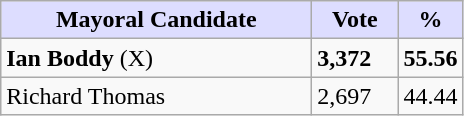<table class="wikitable">
<tr>
<th style="background:#ddf; width:200px;">Mayoral Candidate</th>
<th style="background:#ddf; width:50px;">Vote</th>
<th style="background:#ddf; width:30px;">%</th>
</tr>
<tr>
<td><strong>Ian Boddy</strong> (X)</td>
<td><strong>3,372</strong></td>
<td><strong>55.56</strong></td>
</tr>
<tr>
<td>Richard Thomas</td>
<td>2,697</td>
<td>44.44</td>
</tr>
</table>
